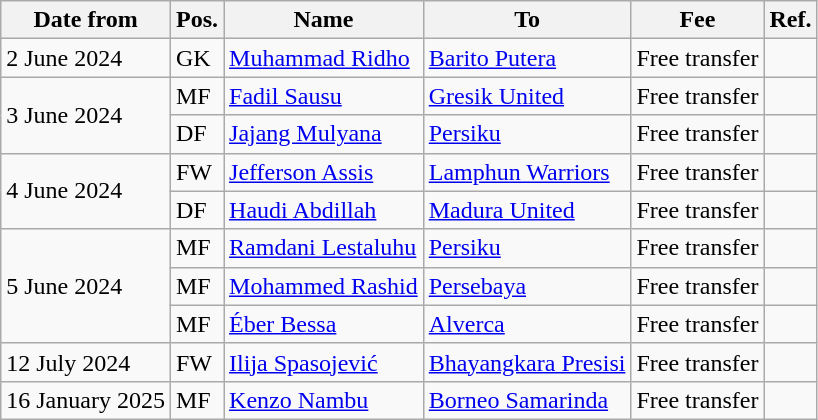<table class="wikitable">
<tr>
<th>Date from</th>
<th>Pos.</th>
<th>Name</th>
<th>To</th>
<th>Fee</th>
<th>Ref.</th>
</tr>
<tr>
<td>2 June 2024</td>
<td>GK</td>
<td> <a href='#'>Muhammad Ridho</a></td>
<td><a href='#'>Barito Putera</a></td>
<td>Free transfer</td>
<td></td>
</tr>
<tr>
<td rowspan="2">3 June 2024</td>
<td>MF</td>
<td> <a href='#'>Fadil Sausu</a></td>
<td><a href='#'>Gresik United</a></td>
<td>Free transfer</td>
<td></td>
</tr>
<tr>
<td>DF</td>
<td> <a href='#'>Jajang Mulyana</a></td>
<td><a href='#'>Persiku</a></td>
<td>Free transfer</td>
<td></td>
</tr>
<tr>
<td rowspan="2">4 June 2024</td>
<td>FW</td>
<td> <a href='#'>Jefferson Assis</a></td>
<td> <a href='#'>Lamphun Warriors</a></td>
<td>Free transfer</td>
<td></td>
</tr>
<tr>
<td>DF</td>
<td> <a href='#'>Haudi Abdillah</a></td>
<td><a href='#'>Madura United</a></td>
<td>Free transfer</td>
<td></td>
</tr>
<tr>
<td rowspan="3">5 June 2024</td>
<td>MF</td>
<td> <a href='#'>Ramdani Lestaluhu</a></td>
<td><a href='#'>Persiku</a></td>
<td>Free transfer</td>
<td></td>
</tr>
<tr>
<td>MF</td>
<td> <a href='#'>Mohammed Rashid</a></td>
<td><a href='#'>Persebaya</a></td>
<td>Free transfer</td>
<td></td>
</tr>
<tr>
<td>MF</td>
<td> <a href='#'>Éber Bessa</a></td>
<td> <a href='#'>Alverca</a></td>
<td>Free transfer</td>
<td></td>
</tr>
<tr>
<td>12 July 2024</td>
<td>FW</td>
<td> <a href='#'>Ilija Spasojević</a></td>
<td><a href='#'>Bhayangkara Presisi</a></td>
<td>Free transfer</td>
<td></td>
</tr>
<tr>
<td>16 January 2025</td>
<td>MF</td>
<td> <a href='#'>Kenzo Nambu</a></td>
<td><a href='#'>Borneo Samarinda</a></td>
<td>Free transfer</td>
<td></td>
</tr>
</table>
